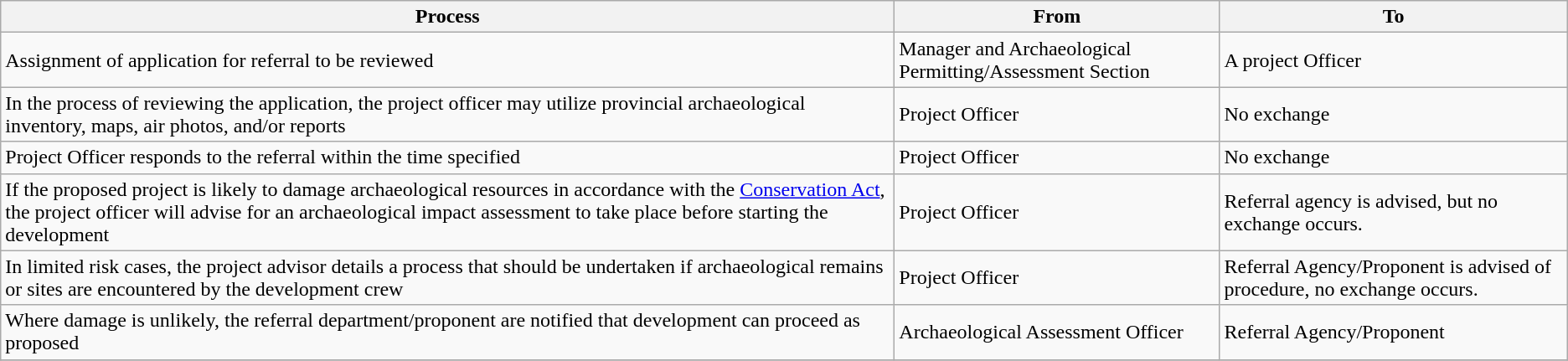<table class="wikitable">
<tr>
<th>Process</th>
<th>From</th>
<th>To</th>
</tr>
<tr>
<td>Assignment of application for referral to be reviewed</td>
<td>Manager and Archaeological Permitting/Assessment Section</td>
<td>A project Officer</td>
</tr>
<tr>
<td>In the process of reviewing the application, the project officer may utilize provincial archaeological inventory, maps, air photos, and/or reports</td>
<td>Project Officer</td>
<td>No exchange</td>
</tr>
<tr>
<td>Project Officer responds to the referral within the time specified</td>
<td>Project Officer</td>
<td>No exchange</td>
</tr>
<tr>
<td>If the proposed project is likely to damage archaeological resources in accordance with the <a href='#'>Conservation Act</a>, the project officer will advise for an archaeological impact assessment to take place before starting the development</td>
<td>Project Officer</td>
<td>Referral agency is advised, but no exchange occurs.</td>
</tr>
<tr>
<td>In limited risk cases, the project advisor details a process that should be undertaken if archaeological remains or sites are encountered by the development crew</td>
<td>Project Officer</td>
<td>Referral Agency/Proponent is advised of procedure, no exchange occurs.</td>
</tr>
<tr>
<td>Where damage is unlikely, the referral department/proponent are notified that development can proceed as proposed</td>
<td>Archaeological Assessment Officer</td>
<td>Referral Agency/Proponent</td>
</tr>
<tr>
</tr>
</table>
